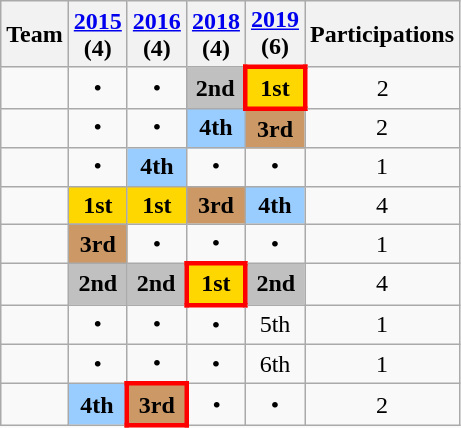<table class="wikitable" style="text-align: center">
<tr>
<th>Team</th>
<th><a href='#'>2015</a> <br>(4)</th>
<th><a href='#'>2016</a> <br>(4)</th>
<th><a href='#'>2018</a> <br>(4)</th>
<th><a href='#'>2019</a> <br>(6)</th>
<th>Participations</th>
</tr>
<tr>
<td align=left></td>
<td>•</td>
<td>•</td>
<td bgcolor=Silver><strong>2nd</strong></td>
<td style="border:3px solid red" bgcolor=Gold><strong>1st</strong></td>
<td>2</td>
</tr>
<tr>
<td align=left></td>
<td>•</td>
<td>•</td>
<td bgcolor=#9acdff><strong>4th</strong></td>
<td bgcolor=#cc9966><strong>3rd</strong></td>
<td>2</td>
</tr>
<tr>
<td align=left></td>
<td>•</td>
<td bgcolor=#9acdff><strong>4th</strong></td>
<td>•</td>
<td>•</td>
<td>1</td>
</tr>
<tr>
<td align=left></td>
<td bgcolor=Gold><strong>1st</strong></td>
<td bgcolor=Gold><strong>1st</strong></td>
<td bgcolor=#cc9966><strong>3rd</strong></td>
<td bgcolor=#9acdff><strong>4th</strong></td>
<td>4</td>
</tr>
<tr>
<td align=left></td>
<td bgcolor=#cc9966><strong>3rd</strong></td>
<td>•</td>
<td>•</td>
<td>•</td>
<td>1</td>
</tr>
<tr>
<td align=left></td>
<td bgcolor=Silver><strong>2nd</strong></td>
<td bgcolor=Silver><strong>2nd</strong></td>
<td style="border:3px solid red" bgcolor=Gold><strong>1st</strong></td>
<td bgcolor=Silver><strong>2nd</strong></td>
<td>4</td>
</tr>
<tr>
<td align=left></td>
<td>•</td>
<td>•</td>
<td>•</td>
<td>5th</td>
<td>1</td>
</tr>
<tr>
<td align=left></td>
<td>•</td>
<td>•</td>
<td>•</td>
<td>6th</td>
<td>1</td>
</tr>
<tr>
<td align=left></td>
<td bgcolor=#9acdff><strong>4th</strong></td>
<td style="border:3px solid red" bgcolor=#cc9966><strong>3rd</strong></td>
<td>•</td>
<td>•</td>
<td>2</td>
</tr>
</table>
